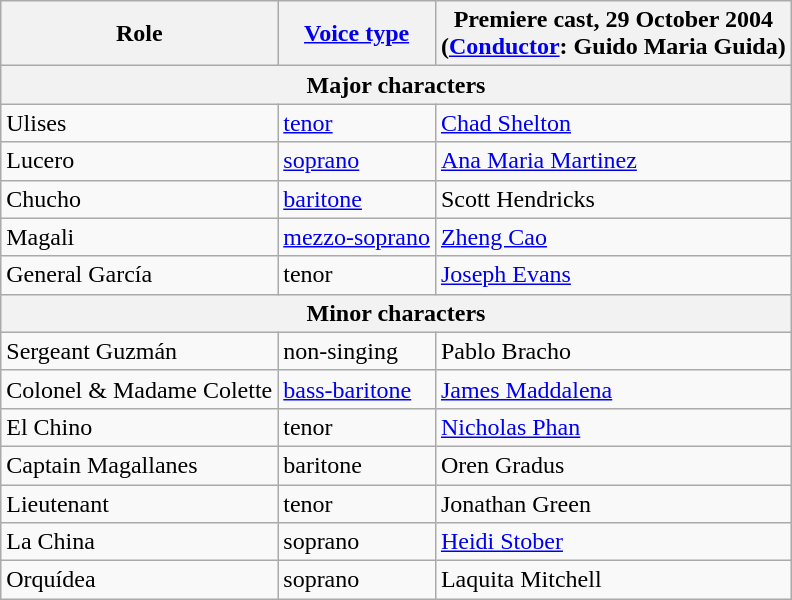<table class="wikitable">
<tr>
<th>Role</th>
<th><a href='#'>Voice type</a></th>
<th>Premiere cast, 29 October 2004<br>(<a href='#'>Conductor</a>: Guido Maria Guida)</th>
</tr>
<tr>
<th colspan="3">Major characters</th>
</tr>
<tr>
<td>Ulises</td>
<td><a href='#'>tenor</a></td>
<td><a href='#'>Chad Shelton</a></td>
</tr>
<tr>
<td>Lucero</td>
<td><a href='#'>soprano</a></td>
<td><a href='#'>Ana Maria Martinez</a></td>
</tr>
<tr>
<td>Chucho</td>
<td><a href='#'>baritone</a></td>
<td>Scott Hendricks</td>
</tr>
<tr>
<td>Magali</td>
<td><a href='#'>mezzo-soprano</a></td>
<td><a href='#'>Zheng Cao</a></td>
</tr>
<tr>
<td>General García</td>
<td>tenor</td>
<td><a href='#'>Joseph Evans</a></td>
</tr>
<tr>
<th colspan="3">Minor characters</th>
</tr>
<tr>
<td>Sergeant Guzmán</td>
<td>non-singing</td>
<td>Pablo Bracho</td>
</tr>
<tr>
<td>Colonel & Madame Colette</td>
<td><a href='#'>bass-baritone</a></td>
<td><a href='#'>James Maddalena</a></td>
</tr>
<tr>
<td>El Chino</td>
<td>tenor</td>
<td><a href='#'>Nicholas Phan</a></td>
</tr>
<tr>
<td>Captain Magallanes</td>
<td>baritone</td>
<td>Oren Gradus</td>
</tr>
<tr>
<td>Lieutenant</td>
<td>tenor</td>
<td>Jonathan Green</td>
</tr>
<tr>
<td>La China</td>
<td>soprano</td>
<td><a href='#'>Heidi Stober</a></td>
</tr>
<tr>
<td>Orquídea</td>
<td>soprano</td>
<td>Laquita Mitchell</td>
</tr>
</table>
